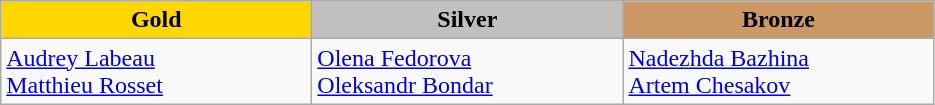<table class="wikitable" style="text-align:left">
<tr align="center">
<td width=200 bgcolor=gold><strong>Gold</strong></td>
<td width=200 bgcolor=silver><strong>Silver</strong></td>
<td width=200 bgcolor=CC9966><strong>Bronze</strong></td>
</tr>
<tr>
<td><a href='#'>Audrey Labeau</a> <br> <a href='#'>Matthieu Rosset</a> <br> </td>
<td><a href='#'>Olena Fedorova</a> <br> <a href='#'>Oleksandr Bondar</a> <br> </td>
<td><a href='#'>Nadezhda Bazhina</a> <br> <a href='#'>Artem Chesakov</a> <br> </td>
</tr>
</table>
